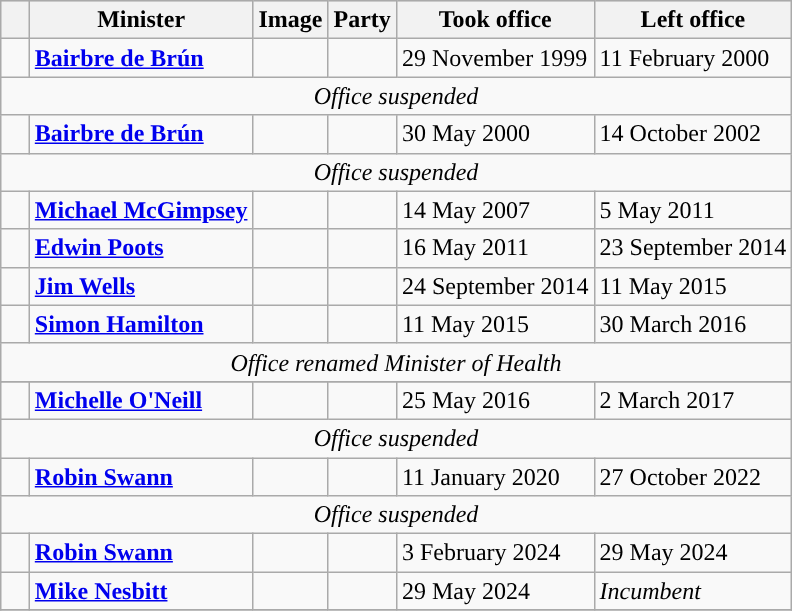<table class="wikitable" style="margin: 1em auto 1em auto">
<tr bgcolor=cccccc>
<th></th>
<th>Minister</th>
<th>Image</th>
<th>Party</th>
<th>Took office</th>
<th>Left office</th>
</tr>
<tr>
<td style="background:">   </td>
<td><strong><a href='#'>Bairbre de Brún</a></strong></td>
<td></td>
<td></td>
<td>29 November 1999</td>
<td>11 February 2000</td>
</tr>
<tr>
<td colspan="6" align="center"><em>Office suspended</em></td>
</tr>
<tr>
<td style="background:">   </td>
<td><strong><a href='#'>Bairbre de Brún</a></strong></td>
<td></td>
<td></td>
<td>30 May 2000</td>
<td>14 October 2002</td>
</tr>
<tr>
<td colspan="6" align="center"><em>Office suspended</em></td>
</tr>
<tr>
<td style="background:">   </td>
<td><strong><a href='#'>Michael McGimpsey</a></strong></td>
<td></td>
<td></td>
<td>14 May 2007</td>
<td>5 May 2011</td>
</tr>
<tr>
<td style="background:">   </td>
<td><strong><a href='#'>Edwin Poots</a></strong></td>
<td></td>
<td></td>
<td>16 May 2011</td>
<td>23 September 2014</td>
</tr>
<tr>
<td style="background:">   </td>
<td><strong><a href='#'>Jim Wells</a></strong></td>
<td></td>
<td></td>
<td>24 September 2014</td>
<td>11 May 2015</td>
</tr>
<tr>
<td style="background:">   </td>
<td><strong><a href='#'>Simon Hamilton</a></strong></td>
<td></td>
<td></td>
<td>11 May 2015</td>
<td>30 March 2016</td>
</tr>
<tr>
<td colspan="6" align="center"><em>Office renamed Minister of Health</em></td>
</tr>
<tr>
</tr>
<tr>
<td style="background:">   </td>
<td><strong><a href='#'>Michelle O'Neill</a></strong></td>
<td></td>
<td></td>
<td>25 May 2016</td>
<td>2 March 2017</td>
</tr>
<tr>
<td colspan="6" align="center"><em>Office suspended</em></td>
</tr>
<tr>
<td style="background:">   </td>
<td><strong><a href='#'>Robin Swann</a></strong></td>
<td></td>
<td></td>
<td>11 January 2020</td>
<td>27 October 2022</td>
</tr>
<tr>
<td colspan="6" align="center"><em>Office suspended</em></td>
</tr>
<tr>
<td style="background:">   </td>
<td><strong><a href='#'>Robin Swann</a></strong></td>
<td></td>
<td></td>
<td>3 February 2024</td>
<td>29 May 2024</td>
</tr>
<tr>
<td style="background:">   </td>
<td><strong><a href='#'>Mike Nesbitt</a></strong></td>
<td></td>
<td></td>
<td>29 May 2024</td>
<td><em>Incumbent</em></td>
</tr>
<tr>
</tr>
</table>
